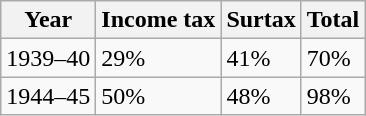<table class="wikitable">
<tr>
<th>Year</th>
<th>Income tax</th>
<th>Surtax</th>
<th>Total</th>
</tr>
<tr>
<td>1939–40</td>
<td>29%</td>
<td>41%</td>
<td>70%</td>
</tr>
<tr>
<td>1944–45</td>
<td>50%</td>
<td>48%</td>
<td>98%</td>
</tr>
</table>
